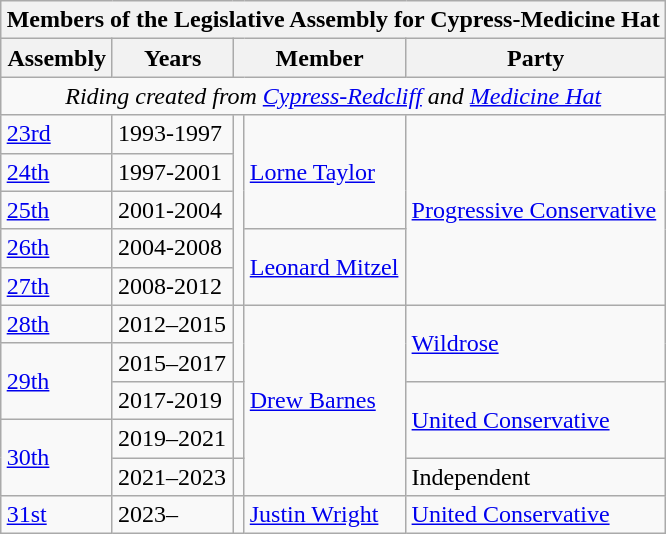<table class="wikitable" style="float:right; clear:right; margin-left:1em">
<tr>
<th colspan=5>Members of the Legislative Assembly for Cypress-Medicine Hat</th>
</tr>
<tr>
<th>Assembly</th>
<th>Years</th>
<th colspan=2>Member</th>
<th>Party</th>
</tr>
<tr>
<td align="center" colspan=5><em>Riding created from <a href='#'>Cypress-Redcliff</a> and <a href='#'>Medicine Hat</a></em></td>
</tr>
<tr>
<td><a href='#'>23rd</a></td>
<td>1993-1997</td>
<td rowspan=5 ></td>
<td rowspan=3><a href='#'>Lorne Taylor</a></td>
<td rowspan=5><a href='#'>Progressive Conservative</a></td>
</tr>
<tr>
<td><a href='#'>24th</a></td>
<td>1997-2001</td>
</tr>
<tr>
<td><a href='#'>25th</a></td>
<td>2001-2004</td>
</tr>
<tr>
<td><a href='#'>26th</a></td>
<td>2004-2008</td>
<td rowspan=2><a href='#'>Leonard Mitzel</a></td>
</tr>
<tr>
<td><a href='#'>27th</a></td>
<td>2008-2012</td>
</tr>
<tr>
<td><a href='#'>28th</a></td>
<td>2012–2015</td>
<td rowspan=2 ></td>
<td rowspan=5><a href='#'>Drew Barnes</a></td>
<td rowspan=2><a href='#'>Wildrose</a></td>
</tr>
<tr>
<td rowspan=2><a href='#'>29th</a></td>
<td>2015–2017</td>
</tr>
<tr>
<td>2017-2019</td>
<td rowspan=2 ></td>
<td rowspan=2><a href='#'>United Conservative</a></td>
</tr>
<tr>
<td rowspan=2><a href='#'>30th</a></td>
<td>2019–2021</td>
</tr>
<tr>
<td>2021–2023</td>
<td></td>
<td>Independent</td>
</tr>
<tr>
<td><a href='#'>31st</a></td>
<td>2023–</td>
<td></td>
<td><a href='#'>Justin Wright</a></td>
<td><a href='#'>United Conservative</a></td>
</tr>
</table>
